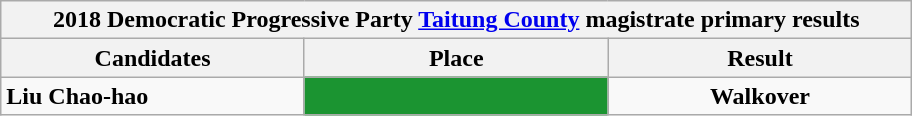<table class="wikitable collapsible">
<tr>
<th colspan="5" width=600>2018 Democratic Progressive Party <a href='#'>Taitung County</a> magistrate primary results</th>
</tr>
<tr>
<th width=80>Candidates</th>
<th width=80>Place</th>
<th width=80>Result</th>
</tr>
<tr>
<td><strong>Liu Chao-hao</strong></td>
<td style="background: #1B9431; text-align:center"><strong></strong></td>
<td style="text-align:center"><strong>Walkover</strong></td>
</tr>
</table>
